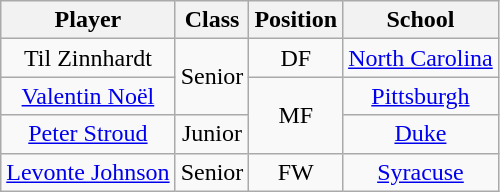<table class="wikitable sortable" style="text-align:center">
<tr>
<th>Player</th>
<th>Class</th>
<th>Position</th>
<th>School</th>
</tr>
<tr>
<td>Til Zinnhardt</td>
<td rowspan=2>Senior</td>
<td>DF</td>
<td><a href='#'>North Carolina</a></td>
</tr>
<tr>
<td><a href='#'>Valentin Noël</a></td>
<td rowspan=2>MF</td>
<td><a href='#'>Pittsburgh</a></td>
</tr>
<tr>
<td><a href='#'>Peter Stroud</a></td>
<td>Junior</td>
<td><a href='#'>Duke</a></td>
</tr>
<tr>
<td><a href='#'>Levonte Johnson</a></td>
<td>Senior</td>
<td>FW</td>
<td><a href='#'>Syracuse</a></td>
</tr>
</table>
